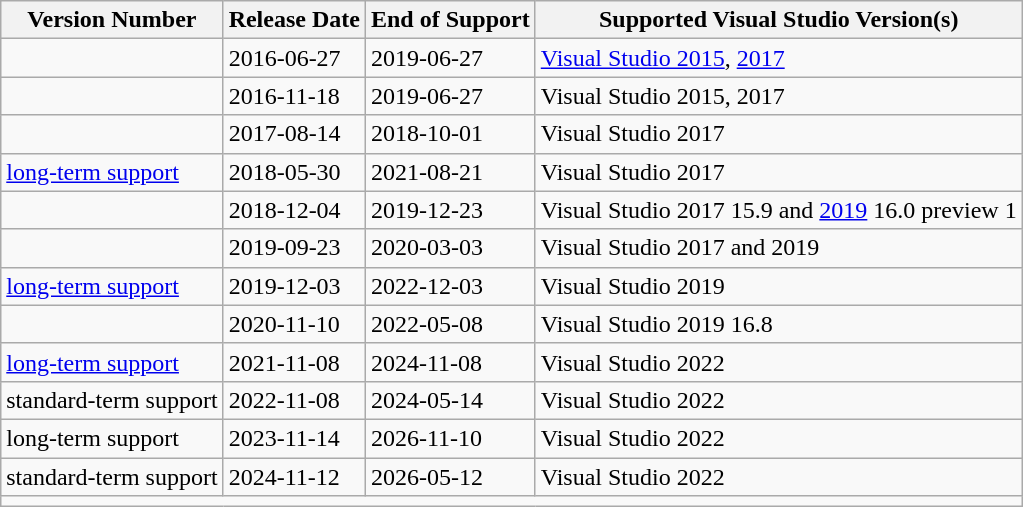<table class="wikitable">
<tr>
<th>Version Number</th>
<th>Release Date</th>
<th>End of Support</th>
<th>Supported Visual Studio Version(s)</th>
</tr>
<tr>
<td></td>
<td>2016-06-27</td>
<td>2019-06-27</td>
<td><a href='#'>Visual Studio 2015</a>, <a href='#'>2017</a></td>
</tr>
<tr>
<td></td>
<td>2016-11-18</td>
<td>2019-06-27</td>
<td>Visual Studio 2015, 2017</td>
</tr>
<tr>
<td></td>
<td>2017-08-14</td>
<td>2018-10-01</td>
<td>Visual Studio 2017</td>
</tr>
<tr>
<td> <a href='#'>long-term support</a></td>
<td>2018-05-30</td>
<td>2021-08-21</td>
<td>Visual Studio 2017</td>
</tr>
<tr>
<td></td>
<td>2018-12-04</td>
<td>2019-12-23</td>
<td>Visual Studio 2017 15.9 and <a href='#'>2019</a> 16.0 preview 1</td>
</tr>
<tr>
<td></td>
<td>2019-09-23</td>
<td>2020-03-03</td>
<td>Visual Studio 2017 and 2019</td>
</tr>
<tr>
<td> <a href='#'>long-term support</a></td>
<td>2019-12-03</td>
<td>2022-12-03</td>
<td>Visual Studio 2019</td>
</tr>
<tr>
<td></td>
<td>2020-11-10</td>
<td>2022-05-08</td>
<td>Visual Studio 2019 16.8</td>
</tr>
<tr>
<td> <a href='#'>long-term support</a></td>
<td>2021-11-08</td>
<td>2024-11-08</td>
<td>Visual Studio 2022</td>
</tr>
<tr>
<td> standard-term support</td>
<td>2022-11-08</td>
<td>2024-05-14</td>
<td>Visual Studio 2022</td>
</tr>
<tr>
<td> long-term support</td>
<td>2023-11-14</td>
<td>2026-11-10</td>
<td>Visual Studio 2022</td>
</tr>
<tr>
<td> standard-term support</td>
<td>2024-11-12</td>
<td>2026-05-12</td>
<td>Visual Studio 2022</td>
</tr>
<tr>
<td colspan="4"></td>
</tr>
</table>
